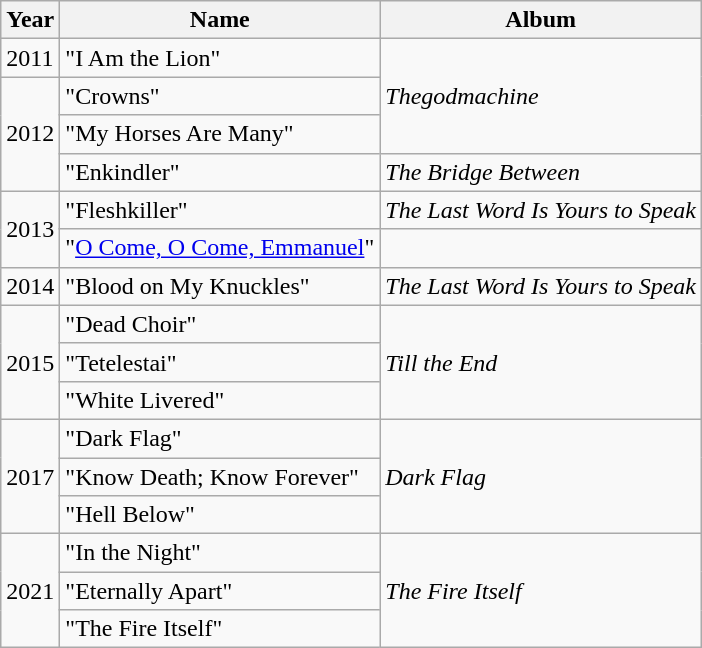<table class=wikitable>
<tr>
<th>Year</th>
<th>Name</th>
<th>Album</th>
</tr>
<tr>
<td>2011</td>
<td>"I Am the Lion"</td>
<td rowspan="3"><em>Thegodmachine</em></td>
</tr>
<tr>
<td rowspan="3">2012</td>
<td>"Crowns"</td>
</tr>
<tr>
<td>"My Horses Are Many"</td>
</tr>
<tr>
<td>"Enkindler"</td>
<td><em>The Bridge Between</em></td>
</tr>
<tr>
<td rowspan="2">2013</td>
<td>"Fleshkiller"</td>
<td><em>The Last Word Is Yours to Speak</em></td>
</tr>
<tr>
<td>"<a href='#'>O Come, O Come, Emmanuel</a>"</td>
<td></td>
</tr>
<tr>
<td>2014</td>
<td>"Blood on My Knuckles"</td>
<td><em>The Last Word Is Yours to Speak</em></td>
</tr>
<tr>
<td rowspan="3">2015</td>
<td>"Dead Choir"</td>
<td rowspan="3"><em>Till the End</em></td>
</tr>
<tr>
<td>"Tetelestai"</td>
</tr>
<tr>
<td>"White Livered"</td>
</tr>
<tr>
<td rowspan="3">2017</td>
<td>"Dark Flag"</td>
<td rowspan="3"><em>Dark Flag</em></td>
</tr>
<tr>
<td>"Know Death; Know Forever"</td>
</tr>
<tr>
<td>"Hell Below"</td>
</tr>
<tr>
<td rowspan="3">2021</td>
<td>"In the Night"</td>
<td rowspan="3"><em>The Fire Itself</em></td>
</tr>
<tr>
<td>"Eternally Apart"</td>
</tr>
<tr>
<td>"The Fire Itself"</td>
</tr>
</table>
